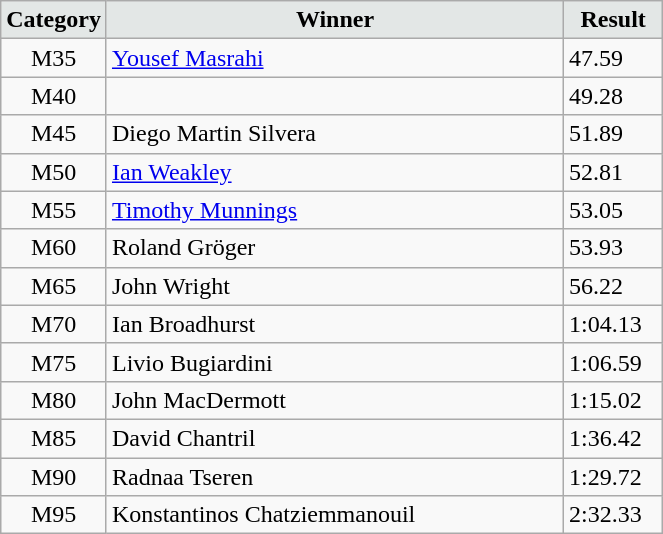<table class="wikitable" width=35%>
<tr>
<td width=15% align="center" bgcolor=#E3E7E6><strong>Category</strong></td>
<td align="center" bgcolor=#E3E7E6> <strong>Winner</strong></td>
<td width=15% align="center" bgcolor=#E3E7E6><strong>Result</strong></td>
</tr>
<tr>
<td align="center">M35</td>
<td> <a href='#'>Yousef Masrahi</a></td>
<td>47.59</td>
</tr>
<tr>
<td align="center">M40</td>
<td> </td>
<td>49.28</td>
</tr>
<tr>
<td align="center">M45</td>
<td> Diego Martin Silvera</td>
<td>51.89</td>
</tr>
<tr>
<td align="center">M50</td>
<td> <a href='#'>Ian Weakley</a></td>
<td>52.81</td>
</tr>
<tr>
<td align="center">M55</td>
<td> <a href='#'>Timothy Munnings</a></td>
<td>53.05</td>
</tr>
<tr>
<td align="center">M60</td>
<td> Roland Gröger</td>
<td>53.93</td>
</tr>
<tr>
<td align="center">M65</td>
<td> John Wright</td>
<td>56.22</td>
</tr>
<tr>
<td align="center">M70</td>
<td> Ian Broadhurst</td>
<td>1:04.13</td>
</tr>
<tr>
<td align="center">M75</td>
<td> Livio Bugiardini</td>
<td>1:06.59</td>
</tr>
<tr>
<td align="center">M80</td>
<td> John MacDermott</td>
<td>1:15.02</td>
</tr>
<tr>
<td align="center">M85</td>
<td> David Chantril</td>
<td>1:36.42</td>
</tr>
<tr>
<td align="center">M90</td>
<td> Radnaa Tseren</td>
<td>1:29.72</td>
</tr>
<tr>
<td align="center">M95</td>
<td> Konstantinos Chatziemmanouil</td>
<td>2:32.33</td>
</tr>
</table>
